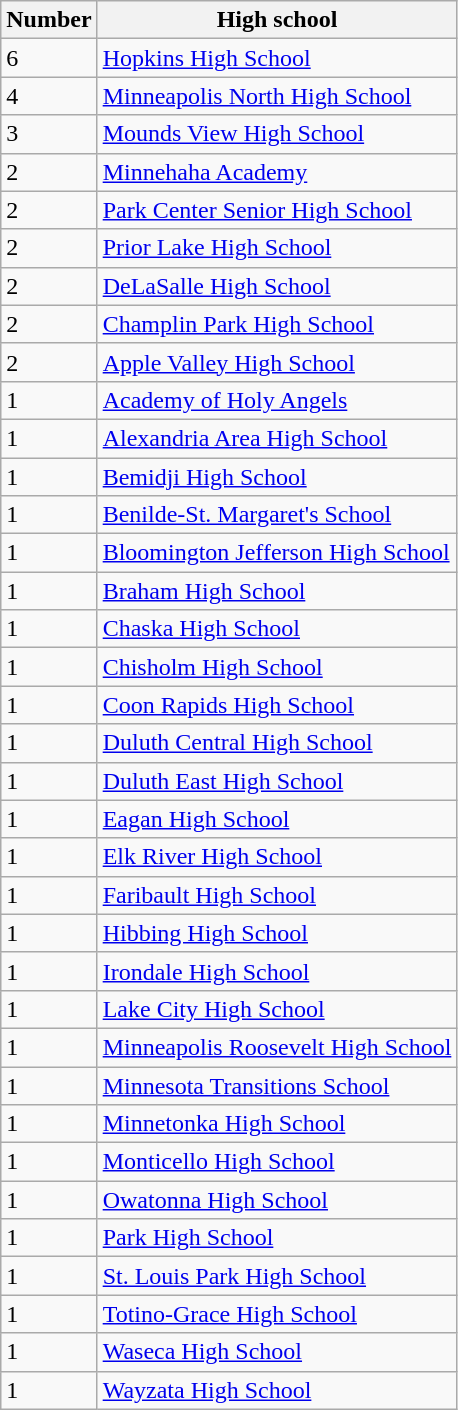<table class="wikitable">
<tr>
<th>Number</th>
<th>High school</th>
</tr>
<tr>
<td>6</td>
<td><a href='#'>Hopkins High School</a></td>
</tr>
<tr>
<td>4</td>
<td><a href='#'>Minneapolis North High School</a></td>
</tr>
<tr>
<td>3</td>
<td><a href='#'>Mounds View High School</a></td>
</tr>
<tr>
<td>2</td>
<td><a href='#'>Minnehaha Academy</a></td>
</tr>
<tr>
<td>2</td>
<td><a href='#'>Park Center Senior High School</a></td>
</tr>
<tr>
<td>2</td>
<td><a href='#'>Prior Lake High School</a></td>
</tr>
<tr>
<td>2</td>
<td><a href='#'>DeLaSalle High School</a></td>
</tr>
<tr>
<td>2</td>
<td><a href='#'>Champlin Park High School</a></td>
</tr>
<tr>
<td>2</td>
<td><a href='#'>Apple Valley High School</a></td>
</tr>
<tr>
<td>1</td>
<td><a href='#'>Academy of Holy Angels</a></td>
</tr>
<tr>
<td>1</td>
<td><a href='#'>Alexandria Area High School</a></td>
</tr>
<tr>
<td>1</td>
<td><a href='#'>Bemidji High School</a></td>
</tr>
<tr>
<td>1</td>
<td><a href='#'>Benilde-St. Margaret's School</a></td>
</tr>
<tr>
<td>1</td>
<td><a href='#'>Bloomington Jefferson High School</a></td>
</tr>
<tr>
<td>1</td>
<td><a href='#'>Braham High School</a></td>
</tr>
<tr>
<td>1</td>
<td><a href='#'>Chaska High School</a></td>
</tr>
<tr>
<td>1</td>
<td><a href='#'>Chisholm High School</a></td>
</tr>
<tr>
<td>1</td>
<td><a href='#'>Coon Rapids High School</a></td>
</tr>
<tr>
<td>1</td>
<td><a href='#'>Duluth Central High School</a></td>
</tr>
<tr>
<td>1</td>
<td><a href='#'>Duluth East High School</a></td>
</tr>
<tr>
<td>1</td>
<td><a href='#'>Eagan High School</a></td>
</tr>
<tr>
<td>1</td>
<td><a href='#'>Elk River High School</a></td>
</tr>
<tr>
<td>1</td>
<td><a href='#'>Faribault High School</a></td>
</tr>
<tr>
<td>1</td>
<td><a href='#'>Hibbing High School</a></td>
</tr>
<tr>
<td>1</td>
<td><a href='#'>Irondale High School</a></td>
</tr>
<tr>
<td>1</td>
<td><a href='#'>Lake City High School</a></td>
</tr>
<tr>
<td>1</td>
<td><a href='#'>Minneapolis Roosevelt High School</a></td>
</tr>
<tr>
<td>1</td>
<td><a href='#'>Minnesota Transitions School</a></td>
</tr>
<tr>
<td>1</td>
<td><a href='#'>Minnetonka High School</a></td>
</tr>
<tr>
<td>1</td>
<td><a href='#'>Monticello High School</a></td>
</tr>
<tr>
<td>1</td>
<td><a href='#'>Owatonna High School</a></td>
</tr>
<tr>
<td>1</td>
<td><a href='#'>Park High School</a></td>
</tr>
<tr>
<td>1</td>
<td><a href='#'>St. Louis Park High School</a></td>
</tr>
<tr>
<td>1</td>
<td><a href='#'>Totino-Grace High School</a></td>
</tr>
<tr>
<td>1</td>
<td><a href='#'>Waseca High School</a></td>
</tr>
<tr>
<td>1</td>
<td><a href='#'>Wayzata High School</a></td>
</tr>
</table>
